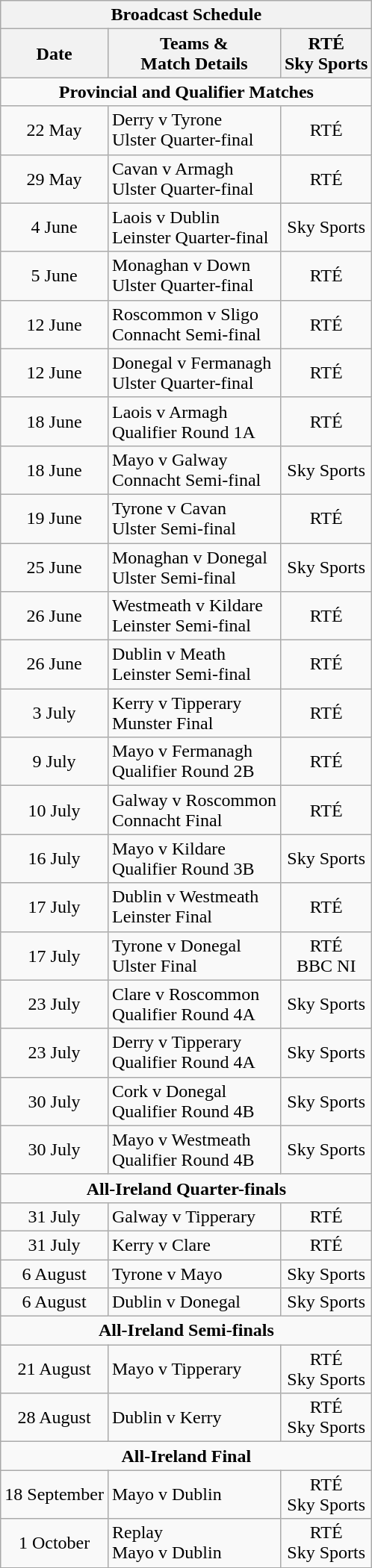<table class="wikitable collapsible collapsed">
<tr>
<th colspan="3">Broadcast Schedule</th>
</tr>
<tr>
<th>Date</th>
<th>Teams &<br>Match Details</th>
<th>RTÉ<br>Sky Sports</th>
</tr>
<tr>
<td colspan="3" style="text-align: center;"><strong>Provincial and Qualifier Matches</strong></td>
</tr>
<tr>
<td align=center>22 May</td>
<td>Derry v Tyrone<br>Ulster Quarter-final</td>
<td align=center>RTÉ</td>
</tr>
<tr>
<td align=center>29 May</td>
<td>Cavan v Armagh<br>Ulster Quarter-final</td>
<td align=center>RTÉ</td>
</tr>
<tr>
<td align=center>4 June</td>
<td>Laois v Dublin<br>Leinster Quarter-final</td>
<td align=center>Sky Sports</td>
</tr>
<tr>
<td align=center>5 June</td>
<td>Monaghan v Down<br>Ulster Quarter-final</td>
<td align=center>RTÉ</td>
</tr>
<tr>
<td align=center>12 June</td>
<td>Roscommon v Sligo<br>Connacht Semi-final</td>
<td align=center>RTÉ</td>
</tr>
<tr>
<td align=center>12 June</td>
<td>Donegal v Fermanagh<br>Ulster Quarter-final</td>
<td align=center>RTÉ</td>
</tr>
<tr>
<td align=center>18 June</td>
<td>Laois v Armagh<br>Qualifier Round 1A</td>
<td align=center>RTÉ</td>
</tr>
<tr>
<td align=center>18 June</td>
<td>Mayo v Galway<br>Connacht Semi-final</td>
<td align=center>Sky Sports</td>
</tr>
<tr>
<td align=center>19 June</td>
<td>Tyrone v Cavan<br>Ulster Semi-final</td>
<td align=center>RTÉ</td>
</tr>
<tr>
<td align=center>25 June</td>
<td>Monaghan v Donegal<br>Ulster Semi-final</td>
<td align=center>Sky Sports</td>
</tr>
<tr>
<td align=center>26 June</td>
<td>Westmeath v Kildare<br>Leinster Semi-final</td>
<td align=center>RTÉ</td>
</tr>
<tr>
<td align=center>26 June</td>
<td>Dublin v Meath<br>Leinster Semi-final</td>
<td align=center>RTÉ</td>
</tr>
<tr>
<td align=center>3 July</td>
<td>Kerry v Tipperary<br>Munster Final</td>
<td align=center>RTÉ</td>
</tr>
<tr>
<td align=center>9 July</td>
<td>Mayo v Fermanagh<br>Qualifier Round 2B</td>
<td align=center>RTÉ</td>
</tr>
<tr>
<td align=center>10 July</td>
<td>Galway v Roscommon<br>Connacht Final</td>
<td align=center>RTÉ</td>
</tr>
<tr>
<td align=center>16 July</td>
<td>Mayo v Kildare<br>Qualifier Round 3B</td>
<td align=center>Sky Sports</td>
</tr>
<tr>
<td align=center>17 July</td>
<td>Dublin v Westmeath<br>Leinster Final</td>
<td align=center>RTÉ</td>
</tr>
<tr>
<td align=center>17 July</td>
<td>Tyrone v Donegal<br>Ulster Final</td>
<td align=center>RTÉ<br> BBC NI</td>
</tr>
<tr>
<td align=center>23 July</td>
<td>Clare v Roscommon<br>Qualifier Round 4A</td>
<td align=center>Sky Sports</td>
</tr>
<tr>
<td align=center>23 July</td>
<td>Derry v Tipperary<br>Qualifier Round 4A</td>
<td align=center>Sky Sports</td>
</tr>
<tr>
<td align=center>30 July</td>
<td>Cork v Donegal<br>Qualifier Round 4B</td>
<td align=center>Sky Sports</td>
</tr>
<tr>
<td align=center>30 July</td>
<td>Mayo v Westmeath<br>Qualifier Round 4B</td>
<td align=center>Sky Sports</td>
</tr>
<tr>
<td colspan="3" style="text-align: center;"><strong>All-Ireland Quarter-finals</strong></td>
</tr>
<tr>
<td align=center>31 July</td>
<td>Galway v Tipperary</td>
<td align=center>RTÉ</td>
</tr>
<tr>
<td align=center>31 July</td>
<td>Kerry v Clare</td>
<td align=center>RTÉ</td>
</tr>
<tr>
<td align=center>6 August</td>
<td>Tyrone v Mayo</td>
<td align=center>Sky Sports</td>
</tr>
<tr>
<td align=center>6 August</td>
<td>Dublin v Donegal</td>
<td align=center>Sky Sports</td>
</tr>
<tr>
<td colspan="3" style="text-align: center;"><strong>All-Ireland Semi-finals</strong></td>
</tr>
<tr>
<td align=center>21 August</td>
<td>Mayo v Tipperary</td>
<td align=center>RTÉ<br>Sky Sports</td>
</tr>
<tr>
<td align=center>28 August</td>
<td>Dublin v Kerry</td>
<td align=center>RTÉ<br>Sky Sports</td>
</tr>
<tr>
<td colspan="3" style="text-align: center;"><strong>All-Ireland Final</strong></td>
</tr>
<tr>
<td align=center>18 September</td>
<td>Mayo v Dublin</td>
<td align=center>RTÉ<br>Sky Sports</td>
</tr>
<tr>
<td align=center>1 October</td>
<td>Replay<br>Mayo v Dublin</td>
<td align=center>RTÉ<br>Sky Sports</td>
</tr>
<tr>
</tr>
</table>
